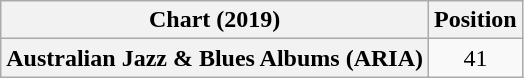<table class="wikitable plainrowheaders" style="text-align:center">
<tr>
<th scope="col">Chart (2019)</th>
<th scope="col">Position</th>
</tr>
<tr>
<th scope="row">Australian Jazz & Blues Albums (ARIA)</th>
<td>41</td>
</tr>
</table>
